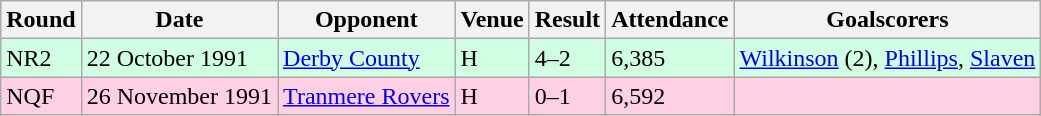<table class="wikitable">
<tr>
<th>Round</th>
<th>Date</th>
<th>Opponent</th>
<th>Venue</th>
<th>Result</th>
<th>Attendance</th>
<th>Goalscorers</th>
</tr>
<tr style="background-color: #d0ffe3;">
<td>NR2</td>
<td>22 October 1991</td>
<td><a href='#'>Derby County</a></td>
<td>H</td>
<td>4–2 </td>
<td>6,385</td>
<td><a href='#'>Wilkinson</a> (2), <a href='#'>Phillips</a>, <a href='#'>Slaven</a></td>
</tr>
<tr style="background-color: #ffd0e3;">
<td>NQF</td>
<td>26 November 1991</td>
<td><a href='#'>Tranmere Rovers</a></td>
<td>H</td>
<td>0–1</td>
<td>6,592</td>
<td></td>
</tr>
</table>
